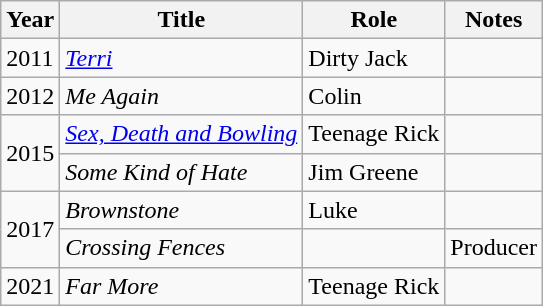<table class="wikitable sortable">
<tr>
<th>Year</th>
<th>Title</th>
<th>Role</th>
<th>Notes</th>
</tr>
<tr>
<td>2011</td>
<td><em><a href='#'>Terri</a></em></td>
<td>Dirty Jack</td>
<td></td>
</tr>
<tr>
<td>2012</td>
<td><em>Me Again</em></td>
<td>Colin</td>
<td></td>
</tr>
<tr>
<td rowspan="2">2015</td>
<td><em><a href='#'>Sex, Death and Bowling</a></em></td>
<td>Teenage Rick</td>
<td></td>
</tr>
<tr>
<td><em>Some Kind of Hate</em></td>
<td>Jim Greene</td>
<td></td>
</tr>
<tr>
<td rowspan="2">2017</td>
<td><em>Brownstone</em></td>
<td>Luke</td>
<td></td>
</tr>
<tr>
<td><em>Crossing Fences</em></td>
<td></td>
<td>Producer</td>
</tr>
<tr>
<td>2021</td>
<td><em>Far More</em></td>
<td>Teenage Rick</td>
<td></td>
</tr>
</table>
